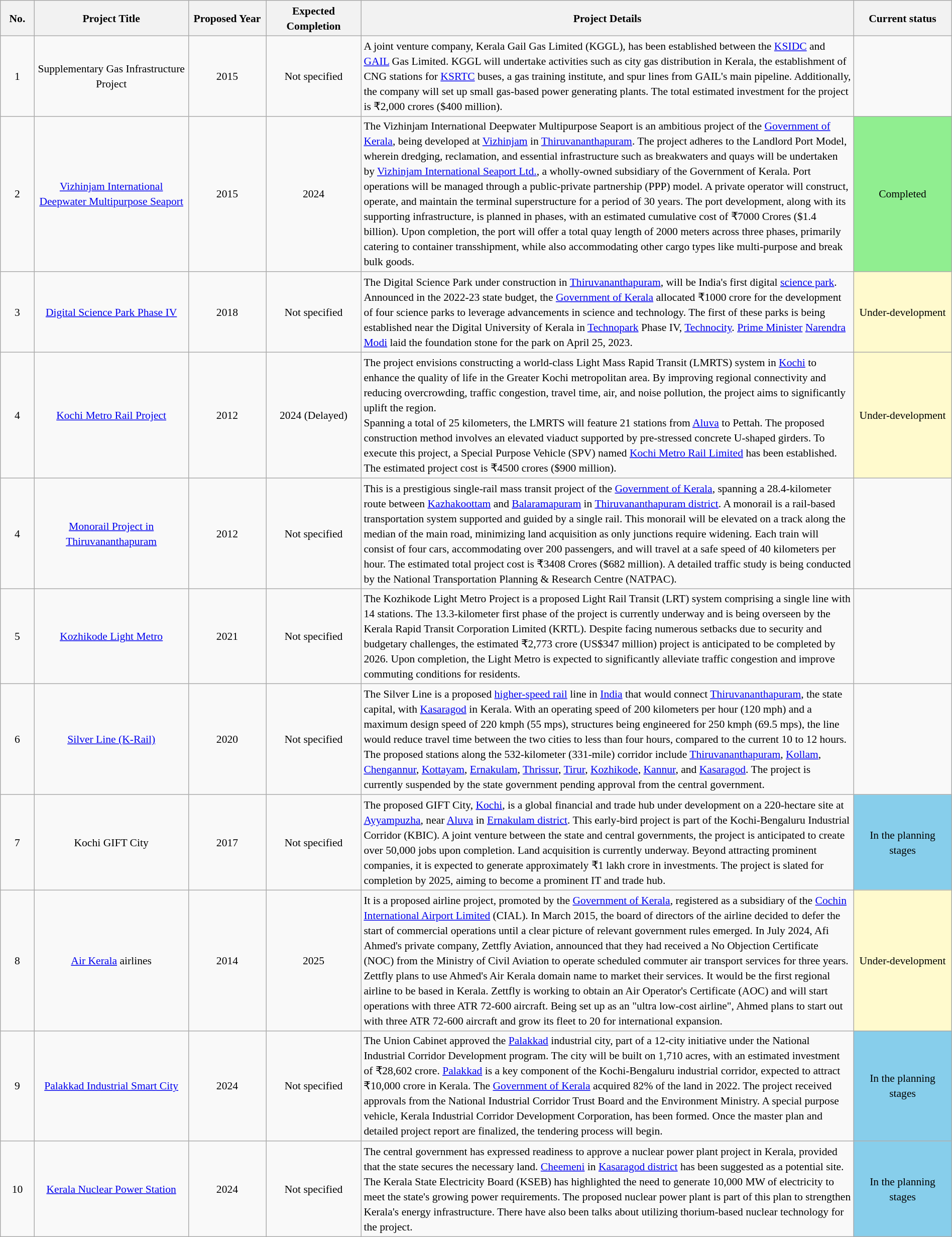<table class="wikitable" style="text-align:center; line-height:20px; font-size:90%; width:100%;">
<tr>
<th width=10px>No.</th>
<th width=50px>Project Title</th>
<th width=10px>Proposed Year</th>
<th width=10px>Expected Completion</th>
<th width=400px>Project Details</th>
<th width=30px>Current status</th>
</tr>
<tr>
<td>1</td>
<td>Supplementary Gas Infrastructure Project</td>
<td>2015</td>
<td>Not specified</td>
<td align="left">A joint venture company, Kerala Gail Gas Limited (KGGL), has been established between the <a href='#'>KSIDC</a> and <a href='#'>GAIL</a> Gas Limited. KGGL will undertake activities such as city gas distribution in Kerala, the establishment of CNG stations for <a href='#'>KSRTC</a> buses, a gas training institute, and spur lines from GAIL's main pipeline. Additionally, the company will set up small gas-based power generating plants. The total estimated investment for the project is ₹2,000 crores ($400 million).</td>
<td></td>
</tr>
<tr>
<td>2</td>
<td><a href='#'>Vizhinjam International Deepwater Multipurpose Seaport</a></td>
<td>2015</td>
<td>2024</td>
<td align="left">The Vizhinjam International Deepwater Multipurpose Seaport is an ambitious project of the <a href='#'>Government of Kerala</a>, being developed at <a href='#'>Vizhinjam</a> in <a href='#'>Thiruvananthapuram</a>. The project adheres to the Landlord Port Model, wherein dredging, reclamation, and essential infrastructure such as breakwaters and quays will be undertaken by <a href='#'>Vizhinjam International Seaport Ltd.</a>, a wholly-owned subsidiary of the Government of Kerala. Port operations will be managed through a public-private partnership (PPP) model. A private operator will construct, operate, and maintain the terminal superstructure for a period of 30 years. The port development, along with its supporting infrastructure, is planned in phases, with an estimated cumulative cost of ₹7000 Crores ($1.4 billion). Upon completion, the port will offer a total quay length of 2000 meters across three phases, primarily catering to container transshipment, while also accommodating other cargo types like multi-purpose and break bulk goods.</td>
<td style="background:lightgreen;">Completed</td>
</tr>
<tr>
<td>3</td>
<td><a href='#'>Digital Science Park Phase IV</a></td>
<td>2018</td>
<td>Not specified</td>
<td align="left">The Digital Science Park under construction in <a href='#'>Thiruvananthapuram</a>, will be India's first digital <a href='#'>science park</a>. Announced in the 2022-23 state budget, the <a href='#'>Government of Kerala</a> allocated ₹1000 crore for the development of four science parks to leverage advancements in science and technology. The first of these parks is being established near the Digital University of Kerala in <a href='#'>Technopark</a> Phase IV, <a href='#'>Technocity</a>. <a href='#'>Prime Minister</a> <a href='#'>Narendra Modi</a> laid the foundation stone for the park on April 25, 2023.</td>
<td style="background-color:#FFFACD;">Under-development</td>
</tr>
<tr>
<td>4</td>
<td><a href='#'>Kochi Metro Rail Project</a></td>
<td>2012</td>
<td>2024 (Delayed)</td>
<td align="left">The project envisions constructing a world-class Light Mass Rapid Transit (LMRTS) system in <a href='#'>Kochi</a> to enhance the quality of life in the Greater Kochi metropolitan area. By improving regional connectivity and reducing overcrowding, traffic congestion, travel time, air, and noise pollution, the project aims to significantly uplift the region.<br>Spanning a total of 25 kilometers, the LMRTS will feature 21 stations from <a href='#'>Aluva</a> to Pettah. The proposed construction method involves an elevated viaduct supported by pre-stressed concrete U-shaped girders. To execute this project, a Special Purpose Vehicle (SPV) named <a href='#'>Kochi Metro Rail Limited</a> has been established. The estimated project cost is ₹4500 crores ($900 million).</td>
<td style="background-color:#FFFACD;">Under-development</td>
</tr>
<tr>
<td>4</td>
<td><a href='#'>Monorail Project in Thiruvananthapuram</a></td>
<td>2012</td>
<td>Not specified</td>
<td align="left">This is a prestigious single-rail mass transit project of the <a href='#'>Government of Kerala</a>, spanning a 28.4-kilometer route between <a href='#'>Kazhakoottam</a> and <a href='#'>Balaramapuram</a> in <a href='#'>Thiruvananthapuram district</a>. A monorail is a rail-based transportation system supported and guided by a single rail. This monorail will be elevated on a track along the median of the main road, minimizing land acquisition as only junctions require widening. Each train will consist of four cars, accommodating over 200 passengers, and will travel at a safe speed of 40 kilometers per hour. The estimated total project cost is ₹3408 Crores ($682 million). A detailed traffic study is being conducted by the National Transportation Planning & Research Centre (NATPAC).</td>
<td></td>
</tr>
<tr>
<td>5</td>
<td><a href='#'>Kozhikode Light Metro</a></td>
<td>2021</td>
<td>Not specified</td>
<td align="left">The Kozhikode Light Metro Project is a proposed Light Rail Transit (LRT) system comprising a single line with 14 stations. The 13.3-kilometer first phase of the project is currently underway and is being overseen by the Kerala Rapid Transit Corporation Limited (KRTL). Despite facing numerous setbacks due to security and budgetary challenges, the estimated ₹2,773 crore (US$347 million) project is anticipated to be completed by 2026. Upon completion, the Light Metro is expected to significantly alleviate traffic congestion and improve commuting conditions for residents.</td>
<td></td>
</tr>
<tr>
<td>6</td>
<td><a href='#'>Silver Line (K-Rail)</a></td>
<td>2020</td>
<td>Not specified</td>
<td align="left">The Silver Line is a proposed <a href='#'>higher-speed rail</a> line in <a href='#'>India</a> that would connect <a href='#'>Thiruvananthapuram</a>, the state capital, with <a href='#'>Kasaragod</a> in Kerala. With an operating speed of 200 kilometers per hour (120 mph) and a maximum design speed of 220 kmph (55 mps), structures being engineered for 250 kmph (69.5 mps), the line would reduce travel time between the two cities to less than four hours, compared to the current 10 to 12 hours. The proposed stations along the 532-kilometer (331-mile) corridor include <a href='#'>Thiruvananthapuram</a>, <a href='#'>Kollam</a>, <a href='#'>Chengannur</a>, <a href='#'>Kottayam</a>, <a href='#'>Ernakulam</a>, <a href='#'>Thrissur</a>, <a href='#'>Tirur</a>, <a href='#'>Kozhikode</a>, <a href='#'>Kannur</a>, and <a href='#'>Kasaragod</a>. The project is currently suspended by the state government pending approval from the central government.</td>
<td></td>
</tr>
<tr>
<td>7</td>
<td>Kochi GIFT City</td>
<td>2017</td>
<td>Not specified</td>
<td align="left">The proposed GIFT City, <a href='#'>Kochi</a>, is a global financial and trade hub under development on a 220-hectare site at <a href='#'>Ayyampuzha</a>, near <a href='#'>Aluva</a> in <a href='#'>Ernakulam district</a>. This early-bird project is part of the Kochi-Bengaluru Industrial Corridor (KBIC). A joint venture between the state and central governments, the project is anticipated to create over 50,000 jobs upon completion. Land acquisition is currently underway. Beyond attracting prominent companies, it is expected to generate approximately ₹1 lakh crore in investments. The project is slated for completion by 2025, aiming to become a prominent IT and trade hub.</td>
<td style="background:skyblue;">In the planning stages</td>
</tr>
<tr>
<td>8</td>
<td><a href='#'>Air Kerala</a> airlines</td>
<td>2014</td>
<td>2025</td>
<td align="left">It is a proposed airline project, promoted by the <a href='#'>Government of Kerala</a>, registered as a subsidiary of the <a href='#'>Cochin International Airport Limited</a> (CIAL). In March 2015, the board of directors of the airline decided to defer the start of commercial operations until a clear picture of relevant government rules emerged. In July 2024, Afi Ahmed's private company, Zettfly Aviation, announced that they had received a No Objection Certificate (NOC) from the Ministry of Civil Aviation to operate scheduled commuter air transport services for three years. Zettfly plans to use Ahmed's Air Kerala domain name to market their services. It would be the first regional airline to be based in Kerala. Zettfly is working to obtain an Air Operator's Certificate (AOC) and will start operations with three ATR 72-600 aircraft. Being set up as an "ultra low-cost airline", Ahmed plans to start out with three ATR 72-600 aircraft and grow its fleet to 20 for international expansion.</td>
<td style="background-color:#FFFACD;">Under-development</td>
</tr>
<tr>
<td>9</td>
<td><a href='#'>Palakkad Industrial Smart City</a></td>
<td>2024</td>
<td>Not specified</td>
<td align="left">The Union Cabinet approved the <a href='#'>Palakkad</a> industrial city, part of a 12-city initiative under the National Industrial Corridor Development program. The city will be built on 1,710 acres, with an estimated investment of ₹28,602 crore. <a href='#'>Palakkad</a> is a key component of the Kochi-Bengaluru industrial corridor, expected to attract ₹10,000 crore in Kerala. The <a href='#'>Government of Kerala</a> acquired 82% of the land in 2022. The project received approvals from the National Industrial Corridor Trust Board and the Environment Ministry. A special purpose vehicle, Kerala Industrial Corridor Development Corporation, has been formed. Once the master plan and detailed project report are finalized, the tendering process will begin.</td>
<td style="background:skyblue;">In the planning stages</td>
</tr>
<tr>
<td>10</td>
<td><a href='#'>Kerala Nuclear Power Station</a></td>
<td>2024</td>
<td>Not specified</td>
<td align="left">The central government has expressed readiness to approve a nuclear power plant project in Kerala, provided that the state secures the necessary land. <a href='#'>Cheemeni</a> in <a href='#'>Kasaragod district</a> has been suggested as a potential site. The Kerala State Electricity Board (KSEB) has highlighted the need to generate 10,000 MW of electricity to meet the state's growing power requirements. The proposed nuclear power plant is part of this plan to strengthen Kerala's energy infrastructure. There have also been talks about utilizing thorium-based nuclear technology for the project.</td>
<td style="background:skyblue;">In the planning stages</td>
</tr>
</table>
